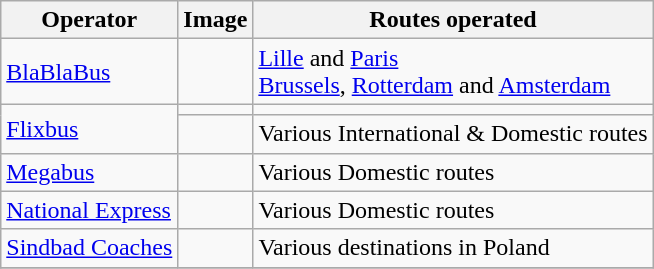<table class="wikitable">
<tr style="background:#f9f9f9;">
<th>Operator</th>
<th>Image</th>
<th>Routes operated</th>
</tr>
<tr>
<td> <a href='#'>BlaBlaBus</a></td>
<td></td>
<td><a href='#'>Lille</a> and <a href='#'>Paris</a><br><a href='#'>Brussels</a>, <a href='#'>Rotterdam</a> and <a href='#'>Amsterdam</a></td>
</tr>
<tr>
<td rowspan="2"> <a href='#'>Flixbus</a></td>
<td></td>
<td></td>
</tr>
<tr>
<td></td>
<td>Various International & Domestic routes</td>
</tr>
<tr>
<td> <a href='#'>Megabus</a></td>
<td></td>
<td>Various Domestic routes</td>
</tr>
<tr>
<td> <a href='#'>National Express</a></td>
<td></td>
<td>Various Domestic routes</td>
</tr>
<tr>
<td> <a href='#'>Sindbad Coaches</a></td>
<td></td>
<td>Various destinations in Poland</td>
</tr>
<tr>
</tr>
</table>
